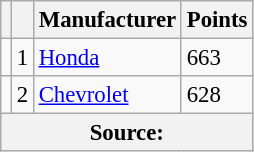<table class="wikitable" style="font-size: 95%;">
<tr>
<th scope="col"></th>
<th scope="col"></th>
<th scope="col">Manufacturer</th>
<th scope="col">Points</th>
</tr>
<tr>
<td align="left"></td>
<td align="center">1</td>
<td><a href='#'>Honda</a></td>
<td>663</td>
</tr>
<tr>
<td align="left"></td>
<td align="center">2</td>
<td><a href='#'>Chevrolet</a></td>
<td>628</td>
</tr>
<tr>
<th colspan=4>Source:</th>
</tr>
</table>
